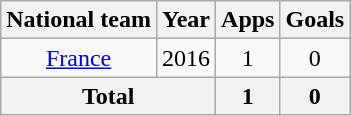<table class="wikitable" style="text-align: center;">
<tr>
<th>National team</th>
<th>Year</th>
<th>Apps</th>
<th>Goals</th>
</tr>
<tr>
<td><a href='#'>France</a></td>
<td>2016</td>
<td>1</td>
<td>0</td>
</tr>
<tr>
<th colspan="2">Total</th>
<th>1</th>
<th>0</th>
</tr>
</table>
